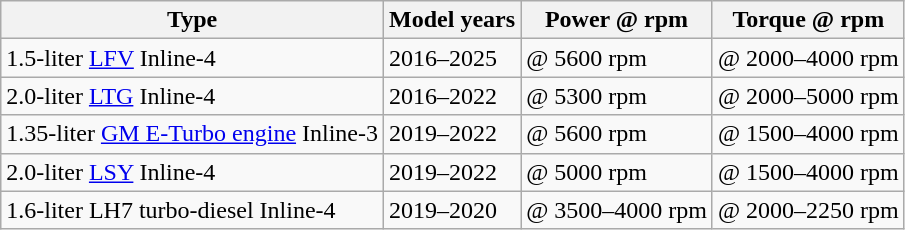<table class="wikitable">
<tr>
<th>Type</th>
<th>Model years</th>
<th>Power @ rpm</th>
<th>Torque @ rpm</th>
</tr>
<tr>
<td> 1.5-liter <a href='#'>LFV</a> Inline-4</td>
<td>2016–2025</td>
<td> @ 5600 rpm</td>
<td> @ 2000–4000 rpm</td>
</tr>
<tr>
<td> 2.0-liter <a href='#'>LTG</a> Inline-4</td>
<td>2016–2022</td>
<td> @ 5300 rpm</td>
<td> @ 2000–5000 rpm</td>
</tr>
<tr>
<td> 1.35-liter <a href='#'>GM E-Turbo engine</a> Inline-3</td>
<td>2019–2022</td>
<td> @ 5600 rpm</td>
<td> @ 1500–4000 rpm</td>
</tr>
<tr>
<td> 2.0-liter <a href='#'>LSY</a> Inline-4</td>
<td>2019–2022</td>
<td> @ 5000 rpm</td>
<td> @ 1500–4000 rpm</td>
</tr>
<tr>
<td> 1.6-liter LH7 turbo-diesel Inline-4</td>
<td>2019–2020</td>
<td> @ 3500–4000 rpm</td>
<td> @ 2000–2250 rpm</td>
</tr>
</table>
